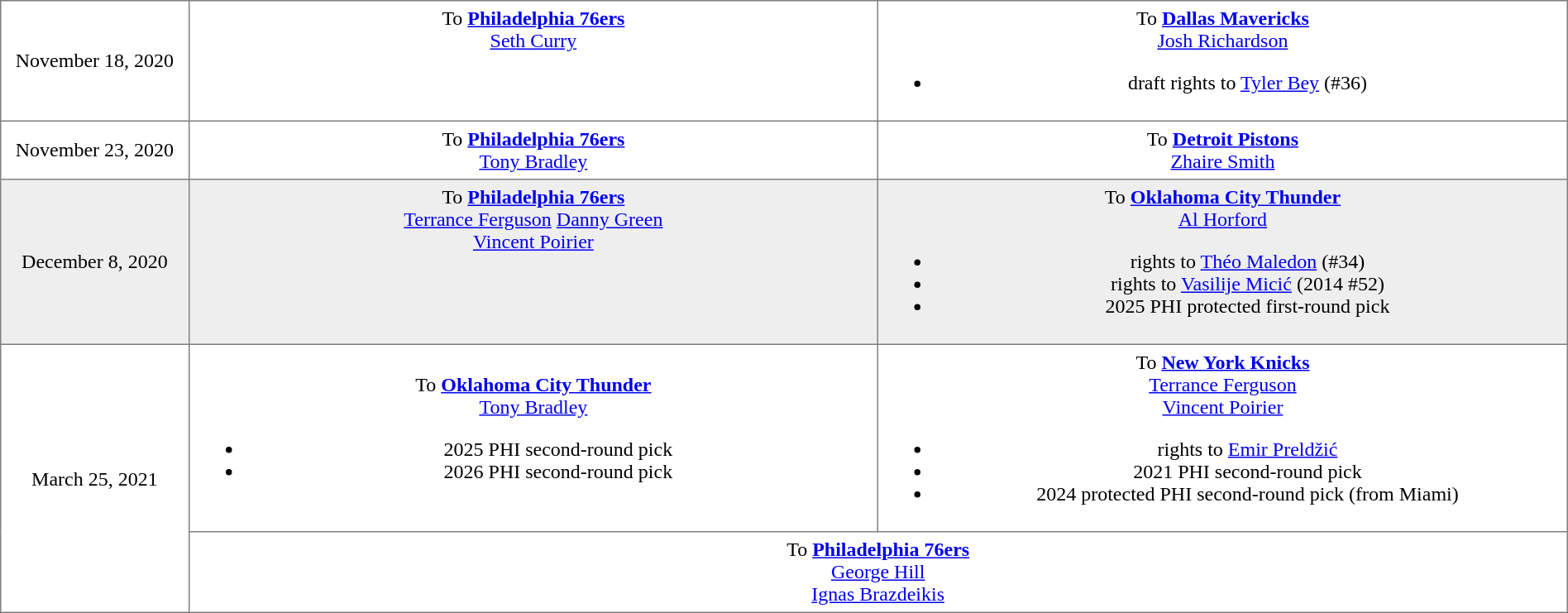<table cellpadding="5" border="1" style="border-collapse:collapse; text-align: center; width: 100%">
<tr>
<td style=>November 18, 2020</td>
<td valign="top" style="width:44%">To <strong><a href='#'>Philadelphia 76ers</a></strong><br><a href='#'>Seth Curry</a></td>
<td valign="top" style="width:44%">To <strong><a href='#'>Dallas Mavericks</a></strong><br><a href='#'>Josh Richardson</a><ul><li>draft rights to <a href='#'>Tyler Bey</a> (#36)</li></ul></td>
</tr>
<tr>
<td style=>November 23, 2020</td>
<td valign="top" style="width:44%">To <strong><a href='#'>Philadelphia 76ers</a></strong><br><a href='#'>Tony Bradley</a></td>
<td valign="top" style="width:44%">To <strong><a href='#'>Detroit Pistons</a></strong><br><a href='#'>Zhaire Smith</a></td>
</tr>
<tr bgcolor="eeeeee">
<td style=>December 8, 2020</td>
<td valign="top" style="width:44%">To <strong><a href='#'>Philadelphia 76ers</a></strong><br><a href='#'>Terrance Ferguson</a>
<a href='#'>Danny Green</a><br><a href='#'>Vincent Poirier</a></td>
<td valign="top" style="width:44%">To <strong><a href='#'>Oklahoma City Thunder</a></strong><br><a href='#'>Al Horford</a><ul><li>rights to <a href='#'>Théo Maledon</a> (#34)</li><li>rights to <a href='#'>Vasilije Micić</a> (2014 #52)</li><li>2025 PHI protected first-round pick</li></ul></td>
</tr>
<tr>
<td rowspan="2" style=>March 25, 2021</td>
<td>To <strong><a href='#'>Oklahoma City Thunder</a></strong><br><a href='#'>Tony Bradley</a><ul><li>2025 PHI second-round pick</li><li>2026 PHI second-round pick</li></ul></td>
<td>To <strong><a href='#'>New York Knicks</a></strong><br><a href='#'>Terrance Ferguson</a><br><a href='#'>Vincent Poirier</a><ul><li>rights to <a href='#'>Emir Preldžić</a></li><li>2021 PHI second-round pick</li><li>2024 protected PHI second-round pick (from Miami)</li></ul></td>
</tr>
<tr>
<td colspan="2">To <strong><a href='#'>Philadelphia 76ers</a></strong><br><a href='#'>George Hill</a><br><a href='#'>Ignas Brazdeikis</a></td>
</tr>
</table>
